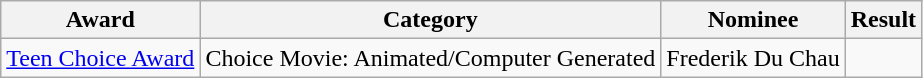<table class="wikitable sortable">
<tr>
<th>Award</th>
<th>Category</th>
<th>Nominee</th>
<th>Result</th>
</tr>
<tr>
<td rowspan="2"><a href='#'>Teen Choice Award</a></td>
<td>Choice Movie: Animated/Computer Generated</td>
<td>Frederik Du Chau</td>
<td></td>
</tr>
</table>
